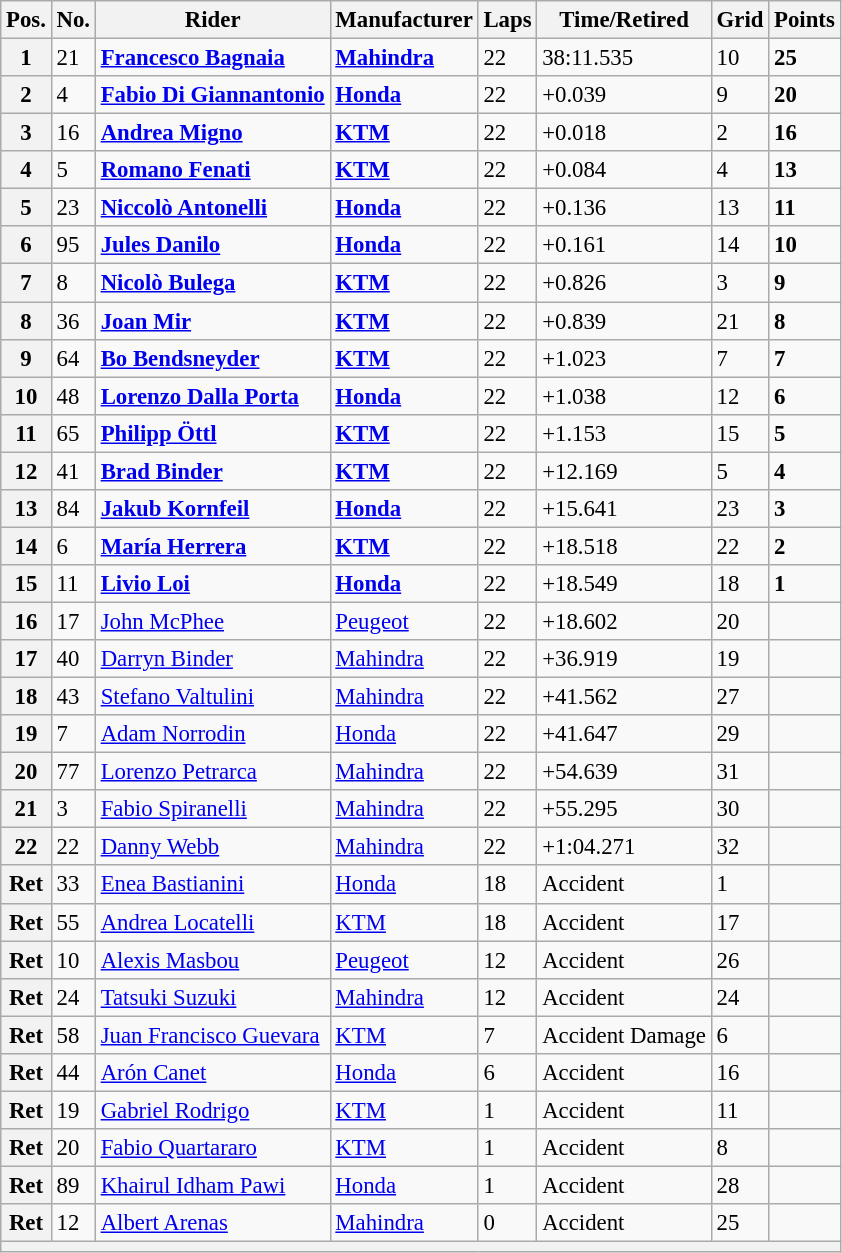<table class="wikitable" style="font-size: 95%;">
<tr>
<th>Pos.</th>
<th>No.</th>
<th>Rider</th>
<th>Manufacturer</th>
<th>Laps</th>
<th>Time/Retired</th>
<th>Grid</th>
<th>Points</th>
</tr>
<tr>
<th>1</th>
<td>21</td>
<td> <strong><a href='#'>Francesco Bagnaia</a></strong></td>
<td><strong><a href='#'>Mahindra</a></strong></td>
<td>22</td>
<td>38:11.535</td>
<td>10</td>
<td><strong>25</strong></td>
</tr>
<tr>
<th>2</th>
<td>4</td>
<td> <strong><a href='#'>Fabio Di Giannantonio</a></strong></td>
<td><strong><a href='#'>Honda</a></strong></td>
<td>22</td>
<td>+0.039</td>
<td>9</td>
<td><strong>20</strong></td>
</tr>
<tr>
<th>3</th>
<td>16</td>
<td> <strong><a href='#'>Andrea Migno</a></strong></td>
<td><strong><a href='#'>KTM</a></strong></td>
<td>22</td>
<td>+0.018</td>
<td>2</td>
<td><strong>16</strong></td>
</tr>
<tr>
<th>4</th>
<td>5</td>
<td> <strong><a href='#'>Romano Fenati</a></strong></td>
<td><strong><a href='#'>KTM</a></strong></td>
<td>22</td>
<td>+0.084</td>
<td>4</td>
<td><strong>13</strong></td>
</tr>
<tr>
<th>5</th>
<td>23</td>
<td> <strong><a href='#'>Niccolò Antonelli</a></strong></td>
<td><strong><a href='#'>Honda</a></strong></td>
<td>22</td>
<td>+0.136</td>
<td>13</td>
<td><strong>11</strong></td>
</tr>
<tr>
<th>6</th>
<td>95</td>
<td> <strong><a href='#'>Jules Danilo</a></strong></td>
<td><strong><a href='#'>Honda</a></strong></td>
<td>22</td>
<td>+0.161</td>
<td>14</td>
<td><strong>10</strong></td>
</tr>
<tr>
<th>7</th>
<td>8</td>
<td> <strong><a href='#'>Nicolò Bulega</a></strong></td>
<td><strong><a href='#'>KTM</a></strong></td>
<td>22</td>
<td>+0.826</td>
<td>3</td>
<td><strong>9</strong></td>
</tr>
<tr>
<th>8</th>
<td>36</td>
<td> <strong><a href='#'>Joan Mir</a></strong></td>
<td><strong><a href='#'>KTM</a></strong></td>
<td>22</td>
<td>+0.839</td>
<td>21</td>
<td><strong>8</strong></td>
</tr>
<tr>
<th>9</th>
<td>64</td>
<td> <strong><a href='#'>Bo Bendsneyder</a></strong></td>
<td><strong><a href='#'>KTM</a></strong></td>
<td>22</td>
<td>+1.023</td>
<td>7</td>
<td><strong>7</strong></td>
</tr>
<tr>
<th>10</th>
<td>48</td>
<td> <strong><a href='#'>Lorenzo Dalla Porta</a></strong></td>
<td><strong><a href='#'>Honda</a></strong></td>
<td>22</td>
<td>+1.038</td>
<td>12</td>
<td><strong>6</strong></td>
</tr>
<tr>
<th>11</th>
<td>65</td>
<td> <strong><a href='#'>Philipp Öttl</a></strong></td>
<td><strong><a href='#'>KTM</a></strong></td>
<td>22</td>
<td>+1.153</td>
<td>15</td>
<td><strong>5</strong></td>
</tr>
<tr>
<th>12</th>
<td>41</td>
<td> <strong><a href='#'>Brad Binder</a></strong></td>
<td><strong><a href='#'>KTM</a></strong></td>
<td>22</td>
<td>+12.169</td>
<td>5</td>
<td><strong>4</strong></td>
</tr>
<tr>
<th>13</th>
<td>84</td>
<td> <strong><a href='#'>Jakub Kornfeil</a></strong></td>
<td><strong><a href='#'>Honda</a></strong></td>
<td>22</td>
<td>+15.641</td>
<td>23</td>
<td><strong>3</strong></td>
</tr>
<tr>
<th>14</th>
<td>6</td>
<td> <strong><a href='#'>María Herrera</a></strong></td>
<td><strong><a href='#'>KTM</a></strong></td>
<td>22</td>
<td>+18.518</td>
<td>22</td>
<td><strong>2</strong></td>
</tr>
<tr>
<th>15</th>
<td>11</td>
<td> <strong><a href='#'>Livio Loi</a></strong></td>
<td><strong><a href='#'>Honda</a></strong></td>
<td>22</td>
<td>+18.549</td>
<td>18</td>
<td><strong>1</strong></td>
</tr>
<tr>
<th>16</th>
<td>17</td>
<td> <a href='#'>John McPhee</a></td>
<td><a href='#'>Peugeot</a></td>
<td>22</td>
<td>+18.602</td>
<td>20</td>
<td></td>
</tr>
<tr>
<th>17</th>
<td>40</td>
<td> <a href='#'>Darryn Binder</a></td>
<td><a href='#'>Mahindra</a></td>
<td>22</td>
<td>+36.919</td>
<td>19</td>
<td></td>
</tr>
<tr>
<th>18</th>
<td>43</td>
<td> <a href='#'>Stefano Valtulini</a></td>
<td><a href='#'>Mahindra</a></td>
<td>22</td>
<td>+41.562</td>
<td>27</td>
<td></td>
</tr>
<tr>
<th>19</th>
<td>7</td>
<td> <a href='#'>Adam Norrodin</a></td>
<td><a href='#'>Honda</a></td>
<td>22</td>
<td>+41.647</td>
<td>29</td>
<td></td>
</tr>
<tr>
<th>20</th>
<td>77</td>
<td> <a href='#'>Lorenzo Petrarca</a></td>
<td><a href='#'>Mahindra</a></td>
<td>22</td>
<td>+54.639</td>
<td>31</td>
<td></td>
</tr>
<tr>
<th>21</th>
<td>3</td>
<td> <a href='#'>Fabio Spiranelli</a></td>
<td><a href='#'>Mahindra</a></td>
<td>22</td>
<td>+55.295</td>
<td>30</td>
<td></td>
</tr>
<tr>
<th>22</th>
<td>22</td>
<td> <a href='#'>Danny Webb</a></td>
<td><a href='#'>Mahindra</a></td>
<td>22</td>
<td>+1:04.271</td>
<td>32</td>
<td></td>
</tr>
<tr>
<th>Ret</th>
<td>33</td>
<td> <a href='#'>Enea Bastianini</a></td>
<td><a href='#'>Honda</a></td>
<td>18</td>
<td>Accident</td>
<td>1</td>
<td></td>
</tr>
<tr>
<th>Ret</th>
<td>55</td>
<td> <a href='#'>Andrea Locatelli</a></td>
<td><a href='#'>KTM</a></td>
<td>18</td>
<td>Accident</td>
<td>17</td>
<td></td>
</tr>
<tr>
<th>Ret</th>
<td>10</td>
<td> <a href='#'>Alexis Masbou</a></td>
<td><a href='#'>Peugeot</a></td>
<td>12</td>
<td>Accident</td>
<td>26</td>
<td></td>
</tr>
<tr>
<th>Ret</th>
<td>24</td>
<td> <a href='#'>Tatsuki Suzuki</a></td>
<td><a href='#'>Mahindra</a></td>
<td>12</td>
<td>Accident</td>
<td>24</td>
<td></td>
</tr>
<tr>
<th>Ret</th>
<td>58</td>
<td> <a href='#'>Juan Francisco Guevara</a></td>
<td><a href='#'>KTM</a></td>
<td>7</td>
<td>Accident Damage</td>
<td>6</td>
<td></td>
</tr>
<tr>
<th>Ret</th>
<td>44</td>
<td> <a href='#'>Arón Canet</a></td>
<td><a href='#'>Honda</a></td>
<td>6</td>
<td>Accident</td>
<td>16</td>
<td></td>
</tr>
<tr>
<th>Ret</th>
<td>19</td>
<td> <a href='#'>Gabriel Rodrigo</a></td>
<td><a href='#'>KTM</a></td>
<td>1</td>
<td>Accident</td>
<td>11</td>
<td></td>
</tr>
<tr>
<th>Ret</th>
<td>20</td>
<td> <a href='#'>Fabio Quartararo</a></td>
<td><a href='#'>KTM</a></td>
<td>1</td>
<td>Accident</td>
<td>8</td>
<td></td>
</tr>
<tr>
<th>Ret</th>
<td>89</td>
<td> <a href='#'>Khairul Idham Pawi</a></td>
<td><a href='#'>Honda</a></td>
<td>1</td>
<td>Accident</td>
<td>28</td>
<td></td>
</tr>
<tr>
<th>Ret</th>
<td>12</td>
<td> <a href='#'>Albert Arenas</a></td>
<td><a href='#'>Mahindra</a></td>
<td>0</td>
<td>Accident</td>
<td>25</td>
<td></td>
</tr>
<tr>
<th colspan=8></th>
</tr>
</table>
